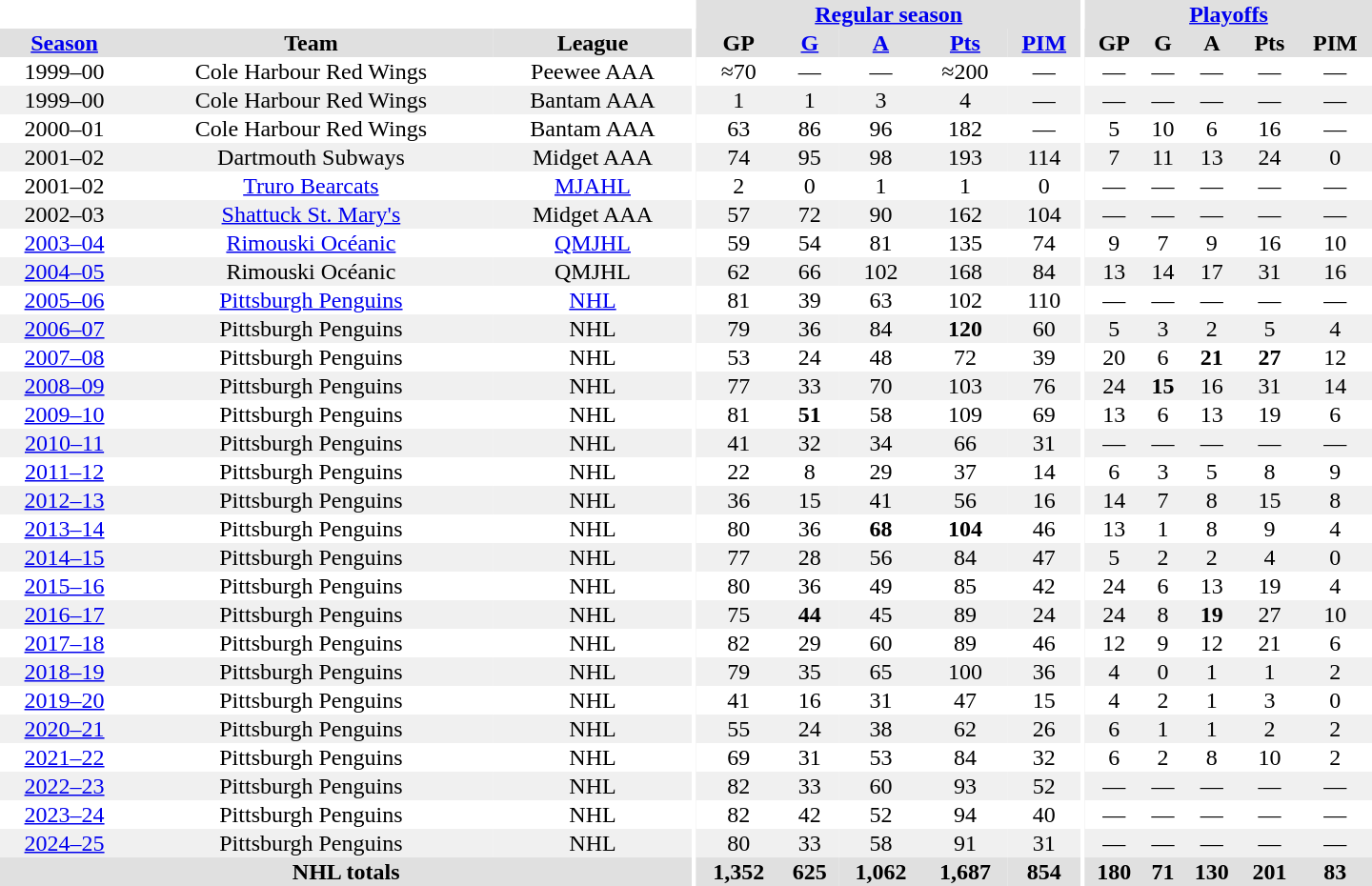<table border="0" cellpadding="1" cellspacing="0" style="text-align:center; width:60em;">
<tr bgcolor="#e0e0e0">
<th colspan="3" bgcolor="#ffffff"></th>
<th rowspan="101" bgcolor="#ffffff"></th>
<th colspan="5"><a href='#'>Regular season</a></th>
<th rowspan="101" bgcolor="#ffffff"></th>
<th colspan="5"><a href='#'>Playoffs</a></th>
</tr>
<tr bgcolor="#e0e0e0">
<th><a href='#'>Season</a></th>
<th>Team</th>
<th>League</th>
<th>GP</th>
<th><a href='#'>G</a></th>
<th><a href='#'>A</a></th>
<th><a href='#'>Pts</a></th>
<th><a href='#'>PIM</a></th>
<th>GP</th>
<th>G</th>
<th>A</th>
<th>Pts</th>
<th>PIM</th>
</tr>
<tr>
<td>1999–00</td>
<td>Cole Harbour Red Wings</td>
<td>Peewee AAA</td>
<td>≈70</td>
<td>—</td>
<td>—</td>
<td>≈200</td>
<td>—</td>
<td>—</td>
<td>—</td>
<td>—</td>
<td>—</td>
<td>—</td>
</tr>
<tr bgcolor="#f0f0f0">
<td>1999–00</td>
<td>Cole Harbour Red Wings</td>
<td>Bantam AAA</td>
<td>1</td>
<td>1</td>
<td>3</td>
<td>4</td>
<td>—</td>
<td>—</td>
<td>—</td>
<td>—</td>
<td>—</td>
<td>—</td>
</tr>
<tr>
<td>2000–01</td>
<td>Cole Harbour Red Wings</td>
<td>Bantam AAA</td>
<td>63</td>
<td>86</td>
<td>96</td>
<td>182</td>
<td>—</td>
<td>5</td>
<td>10</td>
<td>6</td>
<td>16</td>
<td>—</td>
</tr>
<tr bgcolor="#f0f0f0">
<td>2001–02</td>
<td>Dartmouth Subways</td>
<td>Midget AAA</td>
<td>74</td>
<td>95</td>
<td>98</td>
<td>193</td>
<td>114</td>
<td>7</td>
<td>11</td>
<td>13</td>
<td>24</td>
<td>0</td>
</tr>
<tr>
<td>2001–02</td>
<td><a href='#'>Truro Bearcats</a></td>
<td><a href='#'>MJAHL</a></td>
<td>2</td>
<td>0</td>
<td>1</td>
<td>1</td>
<td>0</td>
<td>—</td>
<td>—</td>
<td>—</td>
<td>—</td>
<td>—</td>
</tr>
<tr bgcolor="#f0f0f0">
<td>2002–03</td>
<td><a href='#'>Shattuck St. Mary's</a></td>
<td>Midget AAA</td>
<td>57</td>
<td>72</td>
<td>90</td>
<td>162</td>
<td>104</td>
<td>—</td>
<td>—</td>
<td>—</td>
<td>—</td>
<td>—</td>
</tr>
<tr>
<td><a href='#'>2003–04</a></td>
<td><a href='#'>Rimouski Océanic</a></td>
<td><a href='#'>QMJHL</a></td>
<td>59</td>
<td>54</td>
<td>81</td>
<td>135</td>
<td>74</td>
<td>9</td>
<td>7</td>
<td>9</td>
<td>16</td>
<td>10</td>
</tr>
<tr bgcolor="#f0f0f0">
<td><a href='#'>2004–05</a></td>
<td>Rimouski Océanic</td>
<td>QMJHL</td>
<td>62</td>
<td>66</td>
<td>102</td>
<td>168</td>
<td>84</td>
<td>13</td>
<td>14</td>
<td>17</td>
<td>31</td>
<td>16</td>
</tr>
<tr>
<td><a href='#'>2005–06</a></td>
<td><a href='#'>Pittsburgh Penguins</a></td>
<td><a href='#'>NHL</a></td>
<td>81</td>
<td>39</td>
<td>63</td>
<td>102</td>
<td>110</td>
<td>—</td>
<td>—</td>
<td>—</td>
<td>—</td>
<td>—</td>
</tr>
<tr bgcolor="#f0f0f0">
<td><a href='#'>2006–07</a></td>
<td>Pittsburgh Penguins</td>
<td>NHL</td>
<td>79</td>
<td>36</td>
<td>84</td>
<td><strong>120</strong></td>
<td>60</td>
<td>5</td>
<td>3</td>
<td>2</td>
<td>5</td>
<td>4</td>
</tr>
<tr>
<td><a href='#'>2007–08</a></td>
<td>Pittsburgh Penguins</td>
<td>NHL</td>
<td>53</td>
<td>24</td>
<td>48</td>
<td>72</td>
<td>39</td>
<td>20</td>
<td>6</td>
<td><strong>21</strong></td>
<td><strong>27</strong></td>
<td>12</td>
</tr>
<tr bgcolor="#f0f0f0">
<td><a href='#'>2008–09</a></td>
<td>Pittsburgh Penguins</td>
<td>NHL</td>
<td>77</td>
<td>33</td>
<td>70</td>
<td>103</td>
<td>76</td>
<td>24</td>
<td><strong>15</strong></td>
<td>16</td>
<td>31</td>
<td>14</td>
</tr>
<tr>
<td><a href='#'>2009–10</a></td>
<td>Pittsburgh Penguins</td>
<td>NHL</td>
<td>81</td>
<td><strong>51</strong></td>
<td>58</td>
<td>109</td>
<td>69</td>
<td>13</td>
<td>6</td>
<td>13</td>
<td>19</td>
<td>6</td>
</tr>
<tr bgcolor="#f0f0f0">
<td><a href='#'>2010–11</a></td>
<td>Pittsburgh Penguins</td>
<td>NHL</td>
<td>41</td>
<td>32</td>
<td>34</td>
<td>66</td>
<td>31</td>
<td>—</td>
<td>—</td>
<td>—</td>
<td>—</td>
<td>—</td>
</tr>
<tr>
<td><a href='#'>2011–12</a></td>
<td>Pittsburgh Penguins</td>
<td>NHL</td>
<td>22</td>
<td>8</td>
<td>29</td>
<td>37</td>
<td>14</td>
<td>6</td>
<td>3</td>
<td>5</td>
<td>8</td>
<td>9</td>
</tr>
<tr bgcolor="#f0f0f0">
<td><a href='#'>2012–13</a></td>
<td>Pittsburgh Penguins</td>
<td>NHL</td>
<td>36</td>
<td>15</td>
<td>41</td>
<td>56</td>
<td>16</td>
<td>14</td>
<td>7</td>
<td>8</td>
<td>15</td>
<td>8</td>
</tr>
<tr>
<td><a href='#'>2013–14</a></td>
<td>Pittsburgh Penguins</td>
<td>NHL</td>
<td>80</td>
<td>36</td>
<td><strong>68</strong></td>
<td><strong>104</strong></td>
<td>46</td>
<td>13</td>
<td>1</td>
<td>8</td>
<td>9</td>
<td>4</td>
</tr>
<tr bgcolor="#f0f0f0">
<td><a href='#'>2014–15</a></td>
<td>Pittsburgh Penguins</td>
<td>NHL</td>
<td>77</td>
<td>28</td>
<td>56</td>
<td>84</td>
<td>47</td>
<td>5</td>
<td>2</td>
<td>2</td>
<td>4</td>
<td>0</td>
</tr>
<tr>
<td><a href='#'>2015–16</a></td>
<td>Pittsburgh Penguins</td>
<td>NHL</td>
<td>80</td>
<td>36</td>
<td>49</td>
<td>85</td>
<td>42</td>
<td>24</td>
<td>6</td>
<td>13</td>
<td>19</td>
<td>4</td>
</tr>
<tr bgcolor="#f0f0f0">
<td><a href='#'>2016–17</a></td>
<td>Pittsburgh Penguins</td>
<td>NHL</td>
<td>75</td>
<td><strong>44</strong></td>
<td>45</td>
<td>89</td>
<td>24</td>
<td>24</td>
<td>8</td>
<td><strong>19</strong></td>
<td>27</td>
<td>10</td>
</tr>
<tr>
<td><a href='#'>2017–18</a></td>
<td>Pittsburgh Penguins</td>
<td>NHL</td>
<td>82</td>
<td>29</td>
<td>60</td>
<td>89</td>
<td>46</td>
<td>12</td>
<td>9</td>
<td>12</td>
<td>21</td>
<td>6</td>
</tr>
<tr bgcolor="#f0f0f0">
<td><a href='#'>2018–19</a></td>
<td>Pittsburgh Penguins</td>
<td>NHL</td>
<td>79</td>
<td>35</td>
<td>65</td>
<td>100</td>
<td>36</td>
<td>4</td>
<td>0</td>
<td>1</td>
<td>1</td>
<td>2</td>
</tr>
<tr>
<td><a href='#'>2019–20</a></td>
<td>Pittsburgh Penguins</td>
<td>NHL</td>
<td>41</td>
<td>16</td>
<td>31</td>
<td>47</td>
<td>15</td>
<td>4</td>
<td>2</td>
<td>1</td>
<td>3</td>
<td>0</td>
</tr>
<tr bgcolor="#f0f0f0">
<td><a href='#'>2020–21</a></td>
<td>Pittsburgh Penguins</td>
<td>NHL</td>
<td>55</td>
<td>24</td>
<td>38</td>
<td>62</td>
<td>26</td>
<td>6</td>
<td>1</td>
<td>1</td>
<td>2</td>
<td>2</td>
</tr>
<tr>
<td><a href='#'>2021–22</a></td>
<td>Pittsburgh Penguins</td>
<td>NHL</td>
<td>69</td>
<td>31</td>
<td>53</td>
<td>84</td>
<td>32</td>
<td>6</td>
<td>2</td>
<td>8</td>
<td>10</td>
<td>2</td>
</tr>
<tr bgcolor="#f0f0f0">
<td><a href='#'>2022–23</a></td>
<td>Pittsburgh Penguins</td>
<td>NHL</td>
<td>82</td>
<td>33</td>
<td>60</td>
<td>93</td>
<td>52</td>
<td>—</td>
<td>—</td>
<td>—</td>
<td>—</td>
<td>—</td>
</tr>
<tr>
<td><a href='#'>2023–24</a></td>
<td>Pittsburgh Penguins</td>
<td>NHL</td>
<td>82</td>
<td>42</td>
<td>52</td>
<td>94</td>
<td>40</td>
<td>—</td>
<td>—</td>
<td>—</td>
<td>—</td>
<td>—</td>
</tr>
<tr bgcolor="#f0f0f0">
<td><a href='#'>2024–25</a></td>
<td>Pittsburgh Penguins</td>
<td>NHL</td>
<td>80</td>
<td>33</td>
<td>58</td>
<td>91</td>
<td>31</td>
<td>—</td>
<td>—</td>
<td>—</td>
<td>—</td>
<td>—</td>
</tr>
<tr bgcolor="#e0e0e0">
<th colspan="3">NHL totals</th>
<th>1,352</th>
<th>625</th>
<th>1,062</th>
<th>1,687</th>
<th>854</th>
<th>180</th>
<th>71</th>
<th>130</th>
<th>201</th>
<th>83</th>
</tr>
</table>
